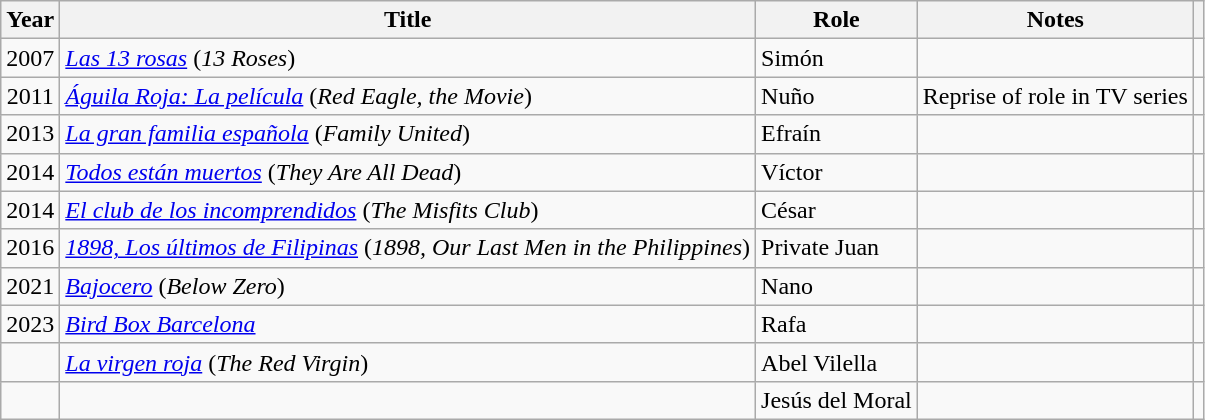<table class="wikitable sortable">
<tr>
<th>Year</th>
<th>Title</th>
<th>Role</th>
<th class="unsortable">Notes</th>
<th></th>
</tr>
<tr>
<td align = "center">2007</td>
<td><em><a href='#'>Las 13 rosas</a></em> (<em>13 Roses</em>)</td>
<td>Simón</td>
<td></td>
<td align = "center"></td>
</tr>
<tr>
<td align = "center">2011</td>
<td><em><a href='#'>Águila Roja: La película</a></em> (<em>Red Eagle, the Movie</em>)</td>
<td>Nuño</td>
<td>Reprise of role in TV series</td>
<td align = "center"></td>
</tr>
<tr>
<td align = "center">2013</td>
<td><em><a href='#'>La gran familia española</a></em> (<em>Family United</em>)</td>
<td>Efraín</td>
<td></td>
<td align = "center"></td>
</tr>
<tr>
<td align = "center">2014</td>
<td><em><a href='#'>Todos están muertos</a></em> (<em>They Are All Dead</em>)</td>
<td>Víctor</td>
<td></td>
<td align = "center"></td>
</tr>
<tr>
<td align = "center">2014</td>
<td><em><a href='#'>El club de los incomprendidos</a></em> (<em>The Misfits Club</em>)</td>
<td>César</td>
<td></td>
<td align = "center"></td>
</tr>
<tr>
<td align = "center">2016</td>
<td><em><a href='#'>1898, Los últimos de Filipinas</a></em> (<em>1898, Our Last Men in the Philippines</em>)</td>
<td>Private Juan</td>
<td></td>
<td align = "center"></td>
</tr>
<tr>
<td align = "center">2021</td>
<td><a href='#'><em>Bajocero</em></a> (<em>Below Zero</em>)</td>
<td>Nano</td>
<td></td>
<td align = "center"></td>
</tr>
<tr>
<td align = "center">2023</td>
<td><em><a href='#'>Bird Box Barcelona</a></em></td>
<td>Rafa</td>
<td></td>
<td align = "center"></td>
</tr>
<tr>
<td></td>
<td><em><a href='#'>La virgen roja</a></em> (<em>The Red Virgin</em>)</td>
<td>Abel Vilella</td>
<td></td>
<td></td>
</tr>
<tr>
<td></td>
<td></td>
<td>Jesús del Moral</td>
<td></td>
<td></td>
</tr>
</table>
